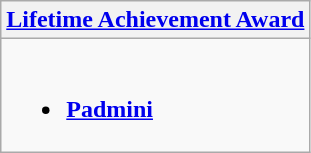<table class="wikitable">
<tr>
<th colspan=2><a href='#'>Lifetime Achievement Award</a></th>
</tr>
<tr>
<td colspan=2><br><ul><li><strong><a href='#'>Padmini</a></strong> </li></ul></td>
</tr>
</table>
